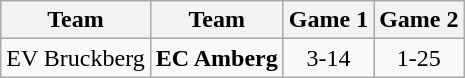<table class="wikitable">
<tr>
<th>Team</th>
<th>Team</th>
<th>Game 1</th>
<th>Game 2</th>
</tr>
<tr>
<td>EV Bruckberg</td>
<td><strong>EC Amberg</strong></td>
<td align="center">3-14</td>
<td align="center">1-25</td>
</tr>
</table>
